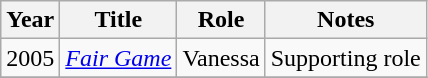<table class="wikitable sortable">
<tr>
<th>Year</th>
<th>Title</th>
<th>Role</th>
<th class="unsortable">Notes</th>
</tr>
<tr>
<td>2005</td>
<td><em><a href='#'>Fair Game</a></em></td>
<td>Vanessa</td>
<td>Supporting role</td>
</tr>
<tr>
</tr>
</table>
